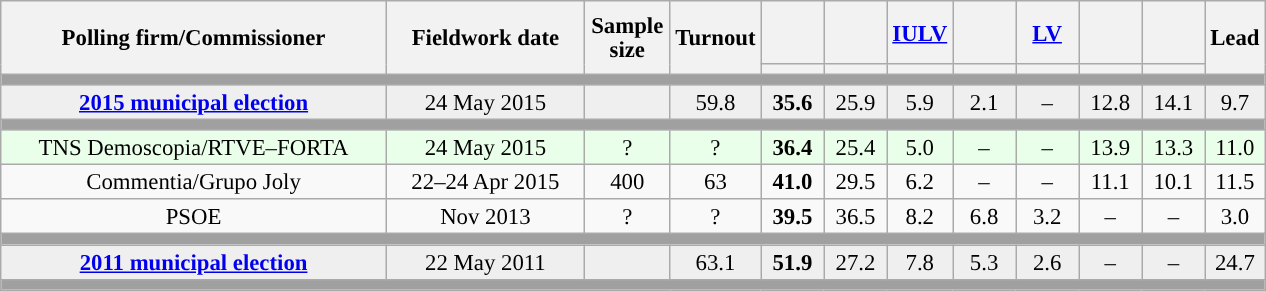<table class="wikitable collapsible collapsed" style="text-align:center; font-size:95%; line-height:16px;">
<tr style="height:42px;">
<th style="width:250px;" rowspan="2">Polling firm/Commissioner</th>
<th style="width:125px;" rowspan="2">Fieldwork date</th>
<th style="width:50px;" rowspan="2">Sample size</th>
<th style="width:45px;" rowspan="2">Turnout</th>
<th style="width:35px;"></th>
<th style="width:35px;"></th>
<th style="width:35px;"><a href='#'>IULV</a></th>
<th style="width:35px;"></th>
<th style="width:35px;"><a href='#'>LV</a></th>
<th style="width:35px;"></th>
<th style="width:35px;"></th>
<th style="width:30px;" rowspan="2">Lead</th>
</tr>
<tr>
<th style="color:inherit;background:"></th>
<th style="color:inherit;background:"></th>
<th style="color:inherit;background:"></th>
<th style="color:inherit;background:"></th>
<th style="color:inherit;background:"></th>
<th style="color:inherit;background:"></th>
<th style="color:inherit;background:"></th>
</tr>
<tr>
<td colspan="12" style="background:#A0A0A0"></td>
</tr>
<tr style="background:#EFEFEF;">
<td><strong><a href='#'>2015 municipal election</a></strong></td>
<td>24 May 2015</td>
<td></td>
<td>59.8</td>
<td><strong>35.6</strong><br></td>
<td>25.9<br></td>
<td>5.9<br></td>
<td>2.1<br></td>
<td>–</td>
<td>12.8<br></td>
<td>14.1<br></td>
<td style="background:">9.7</td>
</tr>
<tr>
<td colspan="12" style="background:#A0A0A0"></td>
</tr>
<tr style="background:#EAFFEA;">
<td>TNS Demoscopia/RTVE–FORTA</td>
<td>24 May 2015</td>
<td>?</td>
<td>?</td>
<td><strong>36.4</strong><br></td>
<td>25.4<br></td>
<td>5.0<br></td>
<td>–</td>
<td>–</td>
<td>13.9<br></td>
<td>13.3<br></td>
<td style="background:">11.0</td>
</tr>
<tr>
<td>Commentia/Grupo Joly</td>
<td>22–24 Apr 2015</td>
<td>400</td>
<td>63</td>
<td><strong>41.0</strong><br></td>
<td>29.5<br></td>
<td>6.2<br></td>
<td>–</td>
<td>–</td>
<td>11.1<br></td>
<td>10.1<br></td>
<td style="background:">11.5</td>
</tr>
<tr>
<td>PSOE</td>
<td>Nov 2013</td>
<td>?</td>
<td>?</td>
<td><strong>39.5</strong></td>
<td>36.5</td>
<td>8.2</td>
<td>6.8</td>
<td>3.2</td>
<td>–</td>
<td>–</td>
<td style="background:">3.0</td>
</tr>
<tr>
<td colspan="12" style="background:#A0A0A0"></td>
</tr>
<tr style="background:#EFEFEF;">
<td><strong><a href='#'>2011 municipal election</a></strong></td>
<td>22 May 2011</td>
<td></td>
<td>63.1</td>
<td><strong>51.9</strong><br></td>
<td>27.2<br></td>
<td>7.8<br></td>
<td>5.3<br></td>
<td>2.6<br></td>
<td>–</td>
<td>–</td>
<td style="background:">24.7</td>
</tr>
<tr>
<td colspan="12" style="background:#A0A0A0"></td>
</tr>
</table>
